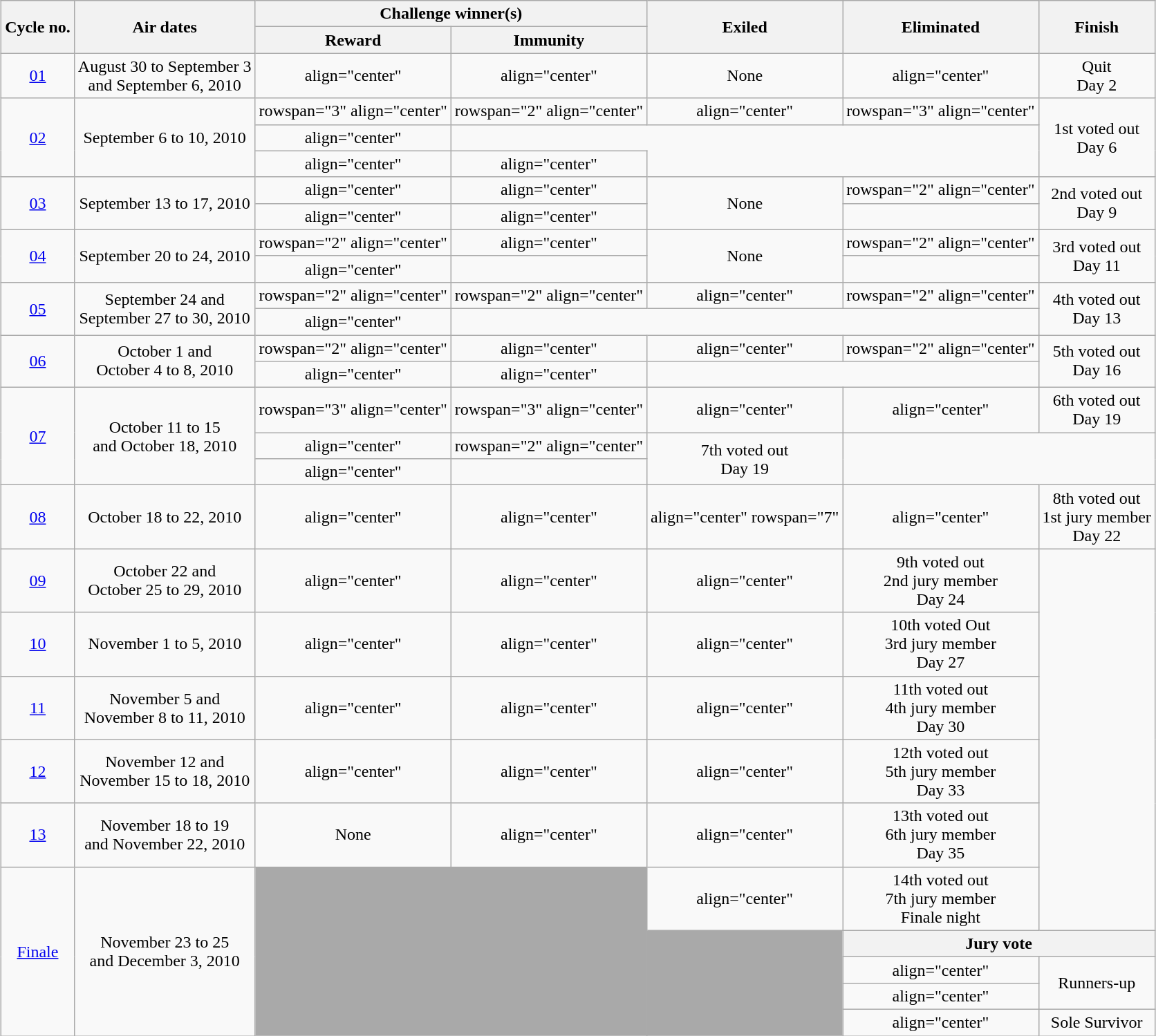<table class="wikitable sortable nowrap" style="margin:auto; text-align:center">
<tr>
<th bgcolor="gray" rowspan="2">Cycle no.</th>
<th bgcolor="gray" rowspan="2">Air dates</th>
<th bgcolor="gray" colspan="2">Challenge winner(s)</th>
<th bgcolor="gray" rowspan="2">Exiled</th>
<th bgcolor="gray" rowspan="2">Eliminated</th>
<th bgcolor="gray" rowspan="2">Finish</th>
</tr>
<tr>
<th bgcolor="gray">Reward</th>
<th bgcolor="gray">Immunity</th>
</tr>
<tr>
<td align="center"><a href='#'>01</a></td>
<td>August 30 to September 3<br>and September 6, 2010</td>
<td>align="center" </td>
<td>align="center" </td>
<td align="center">None</td>
<td>align="center" </td>
<td align="center">Quit<br>Day 2</td>
</tr>
<tr>
<td align="center" rowspan="3"><a href='#'>02</a></td>
<td rowspan="3">September 6 to 10, 2010</td>
<td>rowspan="3" align="center" </td>
<td>rowspan="2" align="center" </td>
<td>align="center" </td>
<td>rowspan="3" align="center" </td>
<td rowspan="3" align="center">1st voted out<br>Day 6</td>
</tr>
<tr>
<td>align="center" </td>
</tr>
<tr>
<td>align="center" </td>
<td>align="center" </td>
</tr>
<tr>
<td align="center" rowspan="2"><a href='#'>03</a></td>
<td rowspan="2">September 13 to 17, 2010</td>
<td>align="center" </td>
<td>align="center" </td>
<td rowspan="2" align="center">None</td>
<td>rowspan="2" align="center" </td>
<td rowspan="2" align="center">2nd voted out<br>Day 9</td>
</tr>
<tr>
<td>align="center" </td>
<td>align="center" </td>
</tr>
<tr>
<td rowspan="2" align="center"><a href='#'>04</a></td>
<td rowspan="2">September 20 to 24, 2010</td>
<td>rowspan="2" align="center" </td>
<td>align="center" </td>
<td rowspan="2" align="center">None</td>
<td>rowspan="2" align="center" </td>
<td rowspan="2" align="center">3rd voted out<br>Day 11</td>
</tr>
<tr>
<td>align="center" </td>
</tr>
<tr>
<td rowspan="2" align="center"><a href='#'>05</a></td>
<td rowspan="2">September 24 and<br>September 27 to 30, 2010</td>
<td>rowspan="2" align="center" </td>
<td>rowspan="2" align="center" </td>
<td>align="center" </td>
<td>rowspan="2" align="center" </td>
<td rowspan="2" align="center">4th voted out<br>Day 13</td>
</tr>
<tr>
<td>align="center" </td>
</tr>
<tr>
<td rowspan="2" align="center"><a href='#'>06</a></td>
<td rowspan="2">October 1 and<br>October 4 to 8, 2010</td>
<td>rowspan="2" align="center" </td>
<td>align="center" </td>
<td>align="center" </td>
<td>rowspan="2" align="center" </td>
<td rowspan="2" align="center">5th voted out<br>Day 16</td>
</tr>
<tr>
<td>align="center" </td>
<td>align="center" </td>
</tr>
<tr>
<td rowspan="3" align="center"><a href='#'>07</a></td>
<td rowspan="3">October 11 to 15<br>and October 18, 2010</td>
<td>rowspan="3" align="center" </td>
<td>rowspan="3" align="center" </td>
<td>align="center" </td>
<td>align="center" </td>
<td align="center">6th voted out<br>Day 19</td>
</tr>
<tr>
<td>align="center" </td>
<td>rowspan="2" align="center" </td>
<td rowspan="2" align="center">7th voted out<br>Day 19</td>
</tr>
<tr>
<td>align="center" </td>
</tr>
<tr>
<td align="center"><a href='#'>08</a></td>
<td>October 18 to 22, 2010</td>
<td>align="center" </td>
<td>align="center" </td>
<td>align="center" rowspan="7" </td>
<td>align="center" </td>
<td align="center">8th voted out<br>1st jury member<br>Day 22</td>
</tr>
<tr>
<td align="center"><a href='#'>09</a></td>
<td>October 22 and<br>October 25 to 29, 2010</td>
<td>align="center" </td>
<td>align="center" </td>
<td>align="center" </td>
<td align="center">9th voted out<br>2nd jury member<br>Day 24</td>
</tr>
<tr>
<td align="center"><a href='#'>10</a></td>
<td>November 1 to 5, 2010</td>
<td>align="center" </td>
<td>align="center" </td>
<td>align="center" </td>
<td align="center">10th voted Out<br>3rd jury member<br>Day 27</td>
</tr>
<tr>
<td align="center"><a href='#'>11</a></td>
<td>November 5 and<br>November 8 to 11, 2010</td>
<td>align="center" </td>
<td>align="center" </td>
<td>align="center" </td>
<td align="center">11th voted out<br>4th jury member<br>Day 30</td>
</tr>
<tr>
<td align="center"><a href='#'>12</a></td>
<td>November 12 and<br>November 15 to 18, 2010</td>
<td>align="center" </td>
<td>align="center" </td>
<td>align="center" </td>
<td align="center">12th voted out<br>5th jury member<br>Day 33</td>
</tr>
<tr>
<td align="center"><a href='#'>13</a></td>
<td>November 18 to 19<br>and November 22, 2010</td>
<td align="center">None</td>
<td>align="center" </td>
<td>align="center" </td>
<td align="center">13th voted out<br>6th jury member<br>Day 35</td>
</tr>
<tr>
<td align="center" rowspan=5><a href='#'>Finale</a></td>
<td rowspan=5>November 23 to 25<br>and December 3, 2010</td>
<td rowspan=5 colspan=2 bgcolor="darkgray"></td>
<td>align="center" </td>
<td align="center">14th voted out<br>7th jury member<br>Finale night</td>
</tr>
<tr>
<td rowspan="4" bgcolor="darkgray"></td>
<th align="center" colspan="2">Jury vote</th>
</tr>
<tr>
<td>align="center" </td>
<td align="center" rowspan="2">Runners-up</td>
</tr>
<tr>
<td>align="center" </td>
</tr>
<tr>
<td>align="center" </td>
<td align="center">Sole Survivor</td>
</tr>
</table>
